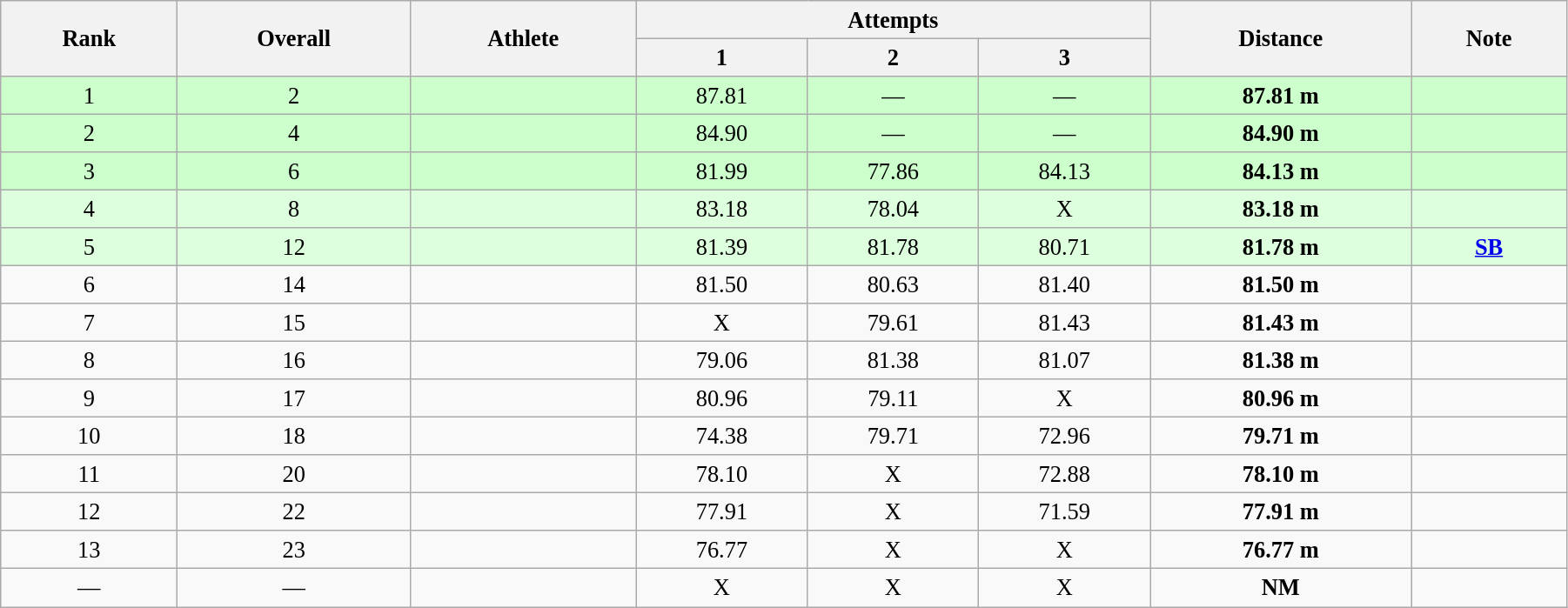<table class="wikitable" style=" text-align:center; font-size:110%;" width="95%">
<tr>
<th rowspan="2">Rank</th>
<th rowspan="2">Overall</th>
<th rowspan="2">Athlete</th>
<th colspan="3">Attempts</th>
<th rowspan="2">Distance</th>
<th rowspan="2">Note</th>
</tr>
<tr>
<th>1</th>
<th>2</th>
<th>3</th>
</tr>
<tr style="background:#ccffcc;">
<td>1</td>
<td>2</td>
<td align=left></td>
<td>87.81</td>
<td>—</td>
<td>—</td>
<td><strong>87.81 m </strong></td>
<td></td>
</tr>
<tr style="background:#ccffcc;">
<td>2</td>
<td>4</td>
<td align=left></td>
<td>84.90</td>
<td>—</td>
<td>—</td>
<td><strong>84.90 m </strong></td>
<td></td>
</tr>
<tr style="background:#ccffcc;">
<td>3</td>
<td>6</td>
<td align=left></td>
<td>81.99</td>
<td>77.86</td>
<td>84.13</td>
<td><strong>84.13 m </strong></td>
<td></td>
</tr>
<tr style="background:#ddffdd;">
<td>4</td>
<td>8</td>
<td align=left></td>
<td>83.18</td>
<td>78.04</td>
<td>X</td>
<td><strong>83.18 m </strong></td>
<td></td>
</tr>
<tr style="background:#ddffdd;">
<td>5</td>
<td>12</td>
<td align=left></td>
<td>81.39</td>
<td>81.78</td>
<td>80.71</td>
<td><strong>81.78 m</strong></td>
<td><strong><a href='#'>SB</a></strong></td>
</tr>
<tr>
<td>6</td>
<td>14</td>
<td align=left></td>
<td>81.50</td>
<td>80.63</td>
<td>81.40</td>
<td><strong>81.50 m </strong></td>
<td></td>
</tr>
<tr>
<td>7</td>
<td>15</td>
<td align=left></td>
<td>X</td>
<td>79.61</td>
<td>81.43</td>
<td><strong>81.43 m </strong></td>
<td></td>
</tr>
<tr>
<td>8</td>
<td>16</td>
<td align=left></td>
<td>79.06</td>
<td>81.38</td>
<td>81.07</td>
<td><strong>81.38 m </strong></td>
<td></td>
</tr>
<tr>
<td>9</td>
<td>17</td>
<td align=left></td>
<td>80.96</td>
<td>79.11</td>
<td>X</td>
<td><strong>80.96 m </strong></td>
<td></td>
</tr>
<tr>
<td>10</td>
<td>18</td>
<td align=left></td>
<td>74.38</td>
<td>79.71</td>
<td>72.96</td>
<td><strong>79.71 m </strong></td>
<td></td>
</tr>
<tr>
<td>11</td>
<td>20</td>
<td align=left></td>
<td>78.10</td>
<td>X</td>
<td>72.88</td>
<td><strong>78.10 m </strong></td>
<td></td>
</tr>
<tr>
<td>12</td>
<td>22</td>
<td align=left></td>
<td>77.91</td>
<td>X</td>
<td>71.59</td>
<td><strong>77.91 m </strong></td>
<td></td>
</tr>
<tr>
<td>13</td>
<td>23</td>
<td align=left></td>
<td>76.77</td>
<td>X</td>
<td>X</td>
<td><strong>76.77 m </strong></td>
<td></td>
</tr>
<tr>
<td>—</td>
<td>—</td>
<td align=left></td>
<td>X</td>
<td>X</td>
<td>X</td>
<td><strong>NM </strong></td>
<td></td>
</tr>
</table>
